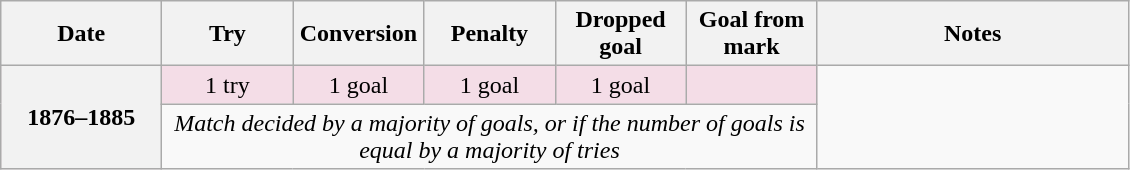<table class="wikitable">
<tr>
<th scope="col" width="100px">Date</th>
<th scope="col" width="80px">Try</th>
<th scope="col" width="80px">Conversion</th>
<th scope="col" width="80px">Penalty</th>
<th scope="col" width="80px">Dropped goal</th>
<th scope="col" width="80px">Goal from mark</th>
<th scope="col" width="200px">Notes<br></th>
</tr>
<tr style="text-align:center; background:#F4DDE7;">
<th rowspan="2">1876–1885</th>
<td>1 try</td>
<td>1 goal</td>
<td>1 goal</td>
<td>1 goal</td>
<td></td>
</tr>
<tr style="text-align:center;">
<td colspan="5"><em>Match decided by a majority of goals, or if the number of goals is equal by a majority of tries</em><br></td>
</tr>
</table>
